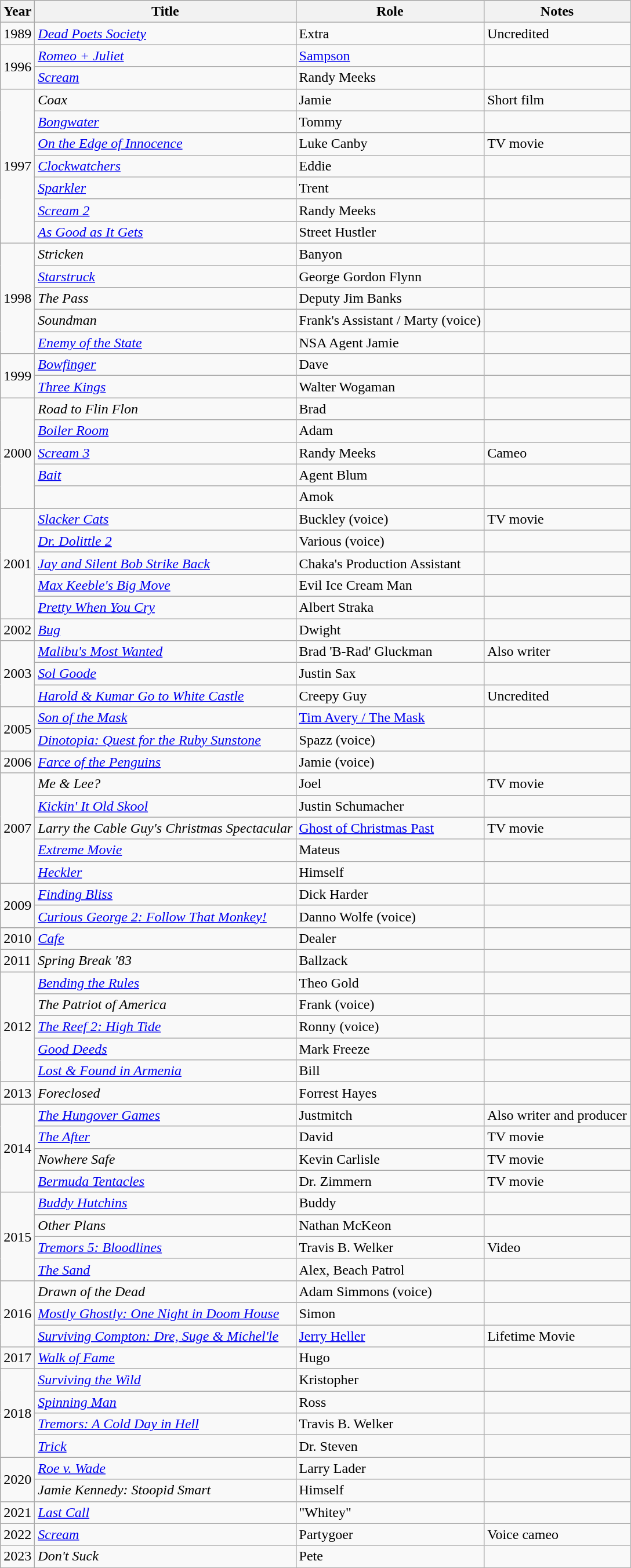<table class="wikitable sortable">
<tr>
<th>Year</th>
<th>Title</th>
<th>Role</th>
<th class="unsortable">Notes</th>
</tr>
<tr>
<td>1989</td>
<td><em><a href='#'>Dead Poets Society</a></em></td>
<td>Extra</td>
<td>Uncredited</td>
</tr>
<tr>
<td rowspan="2">1996</td>
<td><em><a href='#'>Romeo + Juliet</a></em></td>
<td><a href='#'>Sampson</a></td>
<td></td>
</tr>
<tr>
<td><em><a href='#'>Scream</a></em></td>
<td>Randy Meeks</td>
<td></td>
</tr>
<tr>
<td rowspan="7">1997</td>
<td><em>Coax</em></td>
<td>Jamie</td>
<td>Short film</td>
</tr>
<tr>
<td><em><a href='#'>Bongwater</a></em></td>
<td>Tommy</td>
<td></td>
</tr>
<tr>
<td><em><a href='#'>On the Edge of Innocence</a></em></td>
<td>Luke Canby</td>
<td>TV movie</td>
</tr>
<tr>
<td><em><a href='#'>Clockwatchers</a></em></td>
<td>Eddie</td>
<td></td>
</tr>
<tr>
<td><em><a href='#'>Sparkler</a></em></td>
<td>Trent</td>
<td></td>
</tr>
<tr>
<td><em><a href='#'>Scream 2</a></em></td>
<td>Randy Meeks</td>
<td></td>
</tr>
<tr>
<td><em><a href='#'>As Good as It Gets</a></em></td>
<td>Street Hustler</td>
<td></td>
</tr>
<tr>
<td rowspan="5">1998</td>
<td><em>Stricken</em></td>
<td>Banyon</td>
<td></td>
</tr>
<tr>
<td><em><a href='#'>Starstruck</a></em></td>
<td>George Gordon Flynn</td>
<td></td>
</tr>
<tr>
<td><em>The Pass</em></td>
<td>Deputy Jim Banks</td>
<td></td>
</tr>
<tr>
<td><em>Soundman</em></td>
<td>Frank's Assistant / Marty (voice)</td>
<td></td>
</tr>
<tr>
<td><em><a href='#'>Enemy of the State</a></em></td>
<td>NSA Agent Jamie</td>
<td></td>
</tr>
<tr>
<td rowspan="2">1999</td>
<td><em><a href='#'>Bowfinger</a></em></td>
<td>Dave</td>
<td></td>
</tr>
<tr>
<td><em><a href='#'>Three Kings</a></em></td>
<td>Walter Wogaman</td>
<td></td>
</tr>
<tr>
<td rowspan="5">2000</td>
<td><em>Road to Flin Flon</em></td>
<td>Brad</td>
<td></td>
</tr>
<tr>
<td><em><a href='#'>Boiler Room</a></em></td>
<td>Adam</td>
<td></td>
</tr>
<tr>
<td><em><a href='#'>Scream 3</a></em></td>
<td>Randy Meeks</td>
<td>Cameo</td>
</tr>
<tr>
<td><em><a href='#'>Bait</a></em></td>
<td>Agent Blum</td>
<td></td>
</tr>
<tr>
<td><em></em></td>
<td>Amok</td>
<td></td>
</tr>
<tr>
<td rowspan="5">2001</td>
<td><em><a href='#'>Slacker Cats</a></em></td>
<td>Buckley (voice)</td>
<td>TV movie</td>
</tr>
<tr>
<td><em><a href='#'>Dr. Dolittle 2</a></em></td>
<td>Various (voice)</td>
<td></td>
</tr>
<tr>
<td><em><a href='#'>Jay and Silent Bob Strike Back</a></em></td>
<td>Chaka's Production Assistant</td>
<td></td>
</tr>
<tr>
<td><em><a href='#'>Max Keeble's Big Move</a></em></td>
<td>Evil Ice Cream Man</td>
<td></td>
</tr>
<tr>
<td><em><a href='#'>Pretty When You Cry</a></em></td>
<td>Albert Straka</td>
<td></td>
</tr>
<tr>
<td>2002</td>
<td><em><a href='#'>Bug</a></em></td>
<td>Dwight</td>
</tr>
<tr>
<td rowspan="3">2003</td>
<td><em><a href='#'>Malibu's Most Wanted</a></em></td>
<td>Brad 'B-Rad' Gluckman</td>
<td>Also writer</td>
</tr>
<tr>
<td><em><a href='#'>Sol Goode</a></em></td>
<td>Justin Sax</td>
<td></td>
</tr>
<tr>
<td><em><a href='#'>Harold & Kumar Go to White Castle</a></em></td>
<td>Creepy Guy</td>
<td>Uncredited</td>
</tr>
<tr>
<td rowspan="2">2005</td>
<td><em><a href='#'>Son of the Mask</a></em></td>
<td><a href='#'>Tim Avery / The Mask</a></td>
<td></td>
</tr>
<tr>
<td><em><a href='#'>Dinotopia: Quest for the Ruby Sunstone</a></em></td>
<td>Spazz (voice)</td>
<td></td>
</tr>
<tr>
<td>2006</td>
<td><em><a href='#'>Farce of the Penguins</a></em></td>
<td>Jamie (voice)</td>
<td></td>
</tr>
<tr>
<td rowspan="5">2007</td>
<td><em>Me & Lee?</em></td>
<td>Joel</td>
<td>TV movie</td>
</tr>
<tr>
<td><em><a href='#'>Kickin' It Old Skool</a></em></td>
<td>Justin Schumacher</td>
<td></td>
</tr>
<tr>
<td><em>Larry the Cable Guy's Christmas Spectacular</em></td>
<td><a href='#'>Ghost of Christmas Past</a></td>
<td>TV movie</td>
</tr>
<tr>
<td><em><a href='#'>Extreme Movie</a></em></td>
<td>Mateus</td>
<td></td>
</tr>
<tr>
<td><em><a href='#'>Heckler</a></em></td>
<td>Himself</td>
<td></td>
</tr>
<tr>
<td rowspan="2">2009</td>
<td><em><a href='#'>Finding Bliss</a></em></td>
<td>Dick Harder</td>
<td></td>
</tr>
<tr>
<td><em><a href='#'>Curious George 2: Follow That Monkey!</a></em></td>
<td>Danno Wolfe (voice)</td>
<td></td>
</tr>
<tr>
</tr>
<tr>
<td>2010</td>
<td><em><a href='#'>Cafe</a></em></td>
<td>Dealer</td>
<td></td>
</tr>
<tr>
<td>2011</td>
<td><em>Spring Break '83</em></td>
<td>Ballzack</td>
<td></td>
</tr>
<tr>
<td rowspan="5">2012</td>
<td><em><a href='#'>Bending the Rules</a></em></td>
<td>Theo Gold</td>
<td></td>
</tr>
<tr>
<td><em>The Patriot of America</em></td>
<td>Frank (voice)</td>
<td></td>
</tr>
<tr>
<td><em><a href='#'>The Reef 2: High Tide</a></em></td>
<td>Ronny (voice)</td>
<td></td>
</tr>
<tr>
<td><em><a href='#'>Good Deeds</a></em></td>
<td>Mark Freeze</td>
<td></td>
</tr>
<tr>
<td><em><a href='#'>Lost & Found in Armenia</a></em></td>
<td>Bill</td>
<td></td>
</tr>
<tr>
<td>2013</td>
<td><em>Foreclosed</em></td>
<td>Forrest Hayes</td>
<td></td>
</tr>
<tr>
<td rowspan="4">2014</td>
<td><em><a href='#'>The Hungover Games</a></em></td>
<td>Justmitch</td>
<td>Also writer and producer</td>
</tr>
<tr>
<td><em><a href='#'>The After</a></em></td>
<td>David</td>
<td>TV movie</td>
</tr>
<tr>
<td><em>Nowhere Safe</em></td>
<td>Kevin Carlisle</td>
<td>TV movie</td>
</tr>
<tr>
<td><em><a href='#'>Bermuda Tentacles</a></em></td>
<td>Dr. Zimmern</td>
<td>TV movie</td>
</tr>
<tr>
<td rowspan="4">2015</td>
<td><em><a href='#'>Buddy Hutchins</a></em></td>
<td>Buddy</td>
<td></td>
</tr>
<tr>
<td><em>Other Plans</em></td>
<td>Nathan McKeon</td>
<td></td>
</tr>
<tr>
<td><em><a href='#'>Tremors 5: Bloodlines</a></em></td>
<td>Travis B. Welker</td>
<td>Video</td>
</tr>
<tr>
<td><em><a href='#'>The Sand</a></em></td>
<td>Alex, Beach Patrol</td>
<td></td>
</tr>
<tr>
<td rowspan="3">2016</td>
<td><em>Drawn of the Dead</em></td>
<td>Adam Simmons (voice)</td>
<td></td>
</tr>
<tr>
<td><em><a href='#'>Mostly Ghostly: One Night in Doom House</a></em></td>
<td>Simon</td>
<td></td>
</tr>
<tr>
<td><em><a href='#'>Surviving Compton: Dre, Suge & Michel'le</a></em></td>
<td><a href='#'>Jerry Heller</a></td>
<td>Lifetime Movie</td>
</tr>
<tr>
<td>2017</td>
<td><em><a href='#'>Walk of Fame</a></em></td>
<td>Hugo</td>
<td></td>
</tr>
<tr>
<td rowspan="4">2018</td>
<td><em><a href='#'>Surviving the Wild</a></em></td>
<td>Kristopher</td>
<td></td>
</tr>
<tr>
<td><em><a href='#'>Spinning Man</a></em></td>
<td>Ross</td>
<td></td>
</tr>
<tr>
<td><em><a href='#'>Tremors: A Cold Day in Hell</a></em></td>
<td>Travis B. Welker</td>
<td></td>
</tr>
<tr>
<td><em><a href='#'>Trick</a></em></td>
<td>Dr. Steven</td>
<td></td>
</tr>
<tr>
<td rowspan="2">2020</td>
<td><em><a href='#'>Roe v. Wade</a></em></td>
<td>Larry Lader</td>
<td></td>
</tr>
<tr>
<td><em>Jamie Kennedy: Stoopid Smart</em></td>
<td>Himself</td>
<td></td>
</tr>
<tr>
<td>2021</td>
<td><em><a href='#'>Last Call</a></em></td>
<td>"Whitey"</td>
<td></td>
</tr>
<tr>
<td>2022</td>
<td><em><a href='#'>Scream</a></em></td>
<td>Partygoer</td>
<td>Voice cameo</td>
</tr>
<tr>
<td>2023</td>
<td><em>Don't Suck</em></td>
<td>Pete</td>
<td></td>
</tr>
</table>
